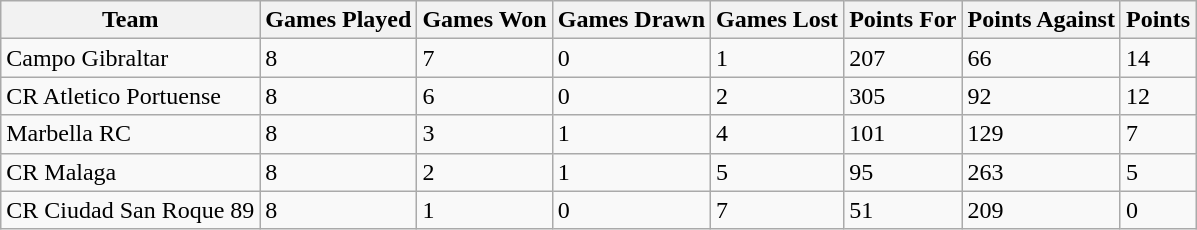<table class="wikitable">
<tr>
<th>Team</th>
<th>Games Played</th>
<th>Games Won</th>
<th>Games Drawn</th>
<th>Games Lost</th>
<th>Points For</th>
<th>Points Against</th>
<th>Points</th>
</tr>
<tr>
<td>Campo Gibraltar</td>
<td>8</td>
<td>7</td>
<td>0</td>
<td>1</td>
<td>207</td>
<td>66</td>
<td>14</td>
</tr>
<tr>
<td>CR Atletico Portuense</td>
<td>8</td>
<td>6</td>
<td>0</td>
<td>2</td>
<td>305</td>
<td>92</td>
<td>12</td>
</tr>
<tr>
<td>Marbella RC</td>
<td>8</td>
<td>3</td>
<td>1</td>
<td>4</td>
<td>101</td>
<td>129</td>
<td>7</td>
</tr>
<tr>
<td>CR Malaga</td>
<td>8</td>
<td>2</td>
<td>1</td>
<td>5</td>
<td>95</td>
<td>263</td>
<td>5</td>
</tr>
<tr>
<td>CR Ciudad San Roque 89</td>
<td>8</td>
<td>1</td>
<td>0</td>
<td>7</td>
<td>51</td>
<td>209</td>
<td>0</td>
</tr>
</table>
